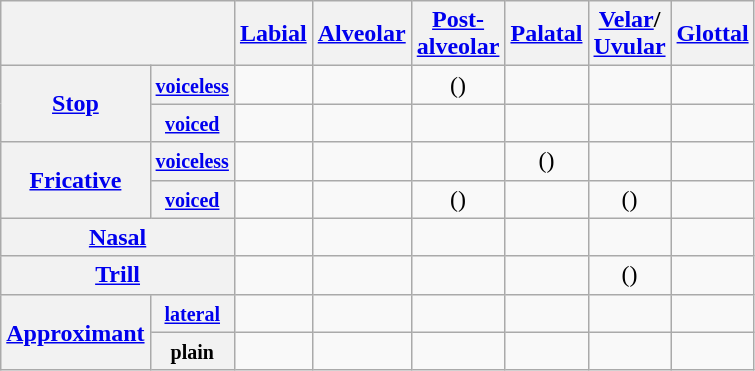<table class="wikitable" style="text-align:center">
<tr>
<th colspan="2"></th>
<th><a href='#'>Labial</a></th>
<th><a href='#'>Alveolar</a></th>
<th><a href='#'>Post-<br>alveolar</a></th>
<th><a href='#'>Palatal</a></th>
<th><a href='#'>Velar</a>/<br><a href='#'>Uvular</a></th>
<th><a href='#'>Glottal</a></th>
</tr>
<tr>
<th rowspan="2"><a href='#'>Stop</a></th>
<th><small><a href='#'>voiceless</a></small></th>
<td></td>
<td></td>
<td>()</td>
<td></td>
<td></td>
<td></td>
</tr>
<tr>
<th><small><a href='#'>voiced</a></small></th>
<td></td>
<td></td>
<td></td>
<td></td>
<td></td>
<td></td>
</tr>
<tr>
<th rowspan="2"><a href='#'>Fricative</a></th>
<th><small><a href='#'>voiceless</a></small></th>
<td></td>
<td></td>
<td></td>
<td>()</td>
<td></td>
<td></td>
</tr>
<tr>
<th><small><a href='#'>voiced</a></small></th>
<td></td>
<td></td>
<td>()</td>
<td></td>
<td>()</td>
<td></td>
</tr>
<tr>
<th colspan="2"><a href='#'>Nasal</a></th>
<td></td>
<td></td>
<td></td>
<td></td>
<td></td>
<td></td>
</tr>
<tr>
<th colspan="2"><a href='#'>Trill</a></th>
<td></td>
<td></td>
<td></td>
<td></td>
<td>()</td>
<td></td>
</tr>
<tr>
<th rowspan="2"><a href='#'>Approximant</a></th>
<th><small><a href='#'>lateral</a></small></th>
<td></td>
<td></td>
<td></td>
<td></td>
<td></td>
<td></td>
</tr>
<tr>
<th><small>plain</small></th>
<td></td>
<td></td>
<td></td>
<td></td>
<td></td>
<td></td>
</tr>
</table>
